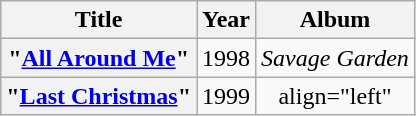<table class="wikitable plainrowheaders" style="text-align:center">
<tr>
<th scope="col">Title</th>
<th scope="col">Year</th>
<th scope="col">Album</th>
</tr>
<tr>
<th scope="row">"<a href='#'>All Around Me</a>"</th>
<td>1998</td>
<td align="left"><em>Savage Garden</em></td>
</tr>
<tr>
<th scope="row">"<a href='#'>Last Christmas</a>"</th>
<td>1999</td>
<td>align="left" </td>
</tr>
</table>
